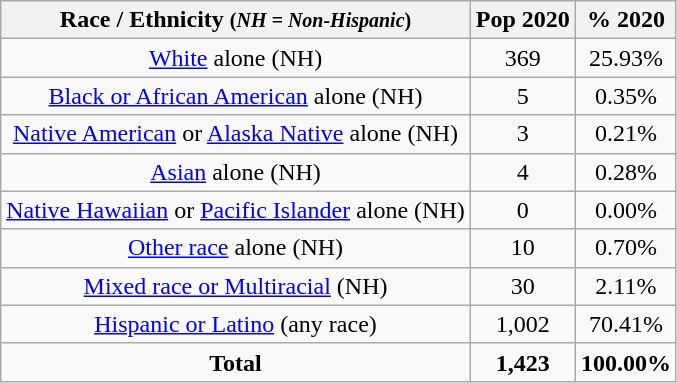<table class="wikitable" style="text-align:center;">
<tr>
<th>Race / Ethnicity <small>(<em>NH = Non-Hispanic</em>)</small></th>
<th>Pop 2020</th>
<th>% 2020</th>
</tr>
<tr>
<td><a href='#'>White</a> alone (NH)</td>
<td>369</td>
<td>25.93%</td>
</tr>
<tr>
<td><a href='#'>Black or African American</a> alone (NH)</td>
<td>5</td>
<td>0.35%</td>
</tr>
<tr>
<td><a href='#'>Native American</a> or <a href='#'>Alaska Native</a> alone (NH)</td>
<td>3</td>
<td>0.21%</td>
</tr>
<tr>
<td><a href='#'>Asian</a> alone (NH)</td>
<td>4</td>
<td>0.28%</td>
</tr>
<tr>
<td><a href='#'>Native Hawaiian</a> or <a href='#'>Pacific Islander</a> alone (NH)</td>
<td>0</td>
<td>0.00%</td>
</tr>
<tr>
<td><a href='#'>Other race</a> alone (NH)</td>
<td>10</td>
<td>0.70%</td>
</tr>
<tr>
<td><a href='#'>Mixed race or Multiracial</a> (NH)</td>
<td>30</td>
<td>2.11%</td>
</tr>
<tr>
<td><a href='#'>Hispanic or Latino</a> (any race)</td>
<td>1,002</td>
<td>70.41%</td>
</tr>
<tr>
<td><strong>Total</strong></td>
<td><strong>1,423</strong></td>
<td><strong>100.00%</strong></td>
</tr>
</table>
